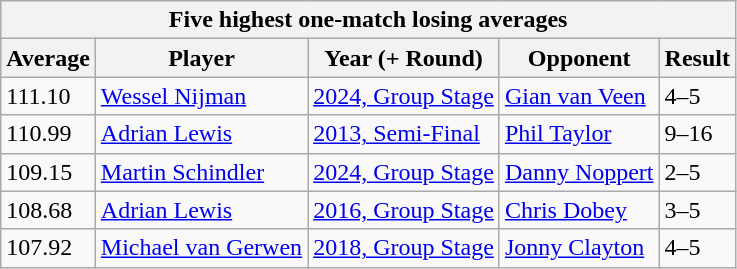<table class="wikitable sortable">
<tr>
<th colspan=5>Five highest one-match losing averages</th>
</tr>
<tr>
<th>Average</th>
<th>Player</th>
<th>Year (+ Round)</th>
<th>Opponent</th>
<th>Result</th>
</tr>
<tr>
<td>111.10</td>
<td> <a href='#'>Wessel Nijman</a></td>
<td><a href='#'>2024, Group Stage</a></td>
<td> <a href='#'>Gian van Veen</a></td>
<td>4–5</td>
</tr>
<tr>
<td>110.99</td>
<td> <a href='#'>Adrian Lewis</a></td>
<td><a href='#'>2013, Semi-Final</a></td>
<td> <a href='#'>Phil Taylor</a></td>
<td>9–16</td>
</tr>
<tr>
<td>109.15</td>
<td> <a href='#'>Martin Schindler</a></td>
<td><a href='#'>2024, Group Stage</a></td>
<td> <a href='#'>Danny Noppert</a></td>
<td>2–5</td>
</tr>
<tr>
<td>108.68</td>
<td> <a href='#'>Adrian Lewis</a></td>
<td><a href='#'>2016, Group Stage</a></td>
<td> <a href='#'>Chris Dobey</a></td>
<td>3–5</td>
</tr>
<tr>
<td>107.92</td>
<td> <a href='#'>Michael van Gerwen</a></td>
<td><a href='#'>2018, Group Stage</a></td>
<td> <a href='#'>Jonny Clayton</a></td>
<td>4–5</td>
</tr>
</table>
